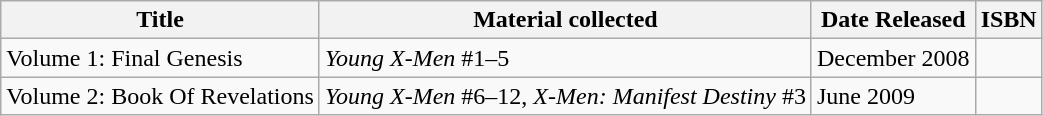<table class="wikitable">
<tr>
<th>Title</th>
<th>Material collected</th>
<th>Date Released</th>
<th>ISBN</th>
</tr>
<tr>
<td>Volume 1: Final Genesis</td>
<td><em>Young X-Men</em> #1–5</td>
<td>December 2008</td>
<td></td>
</tr>
<tr>
<td>Volume 2: Book Of Revelations</td>
<td><em>Young X-Men</em> #6–12, <em>X-Men: Manifest Destiny</em> #3</td>
<td>June 2009</td>
<td></td>
</tr>
</table>
